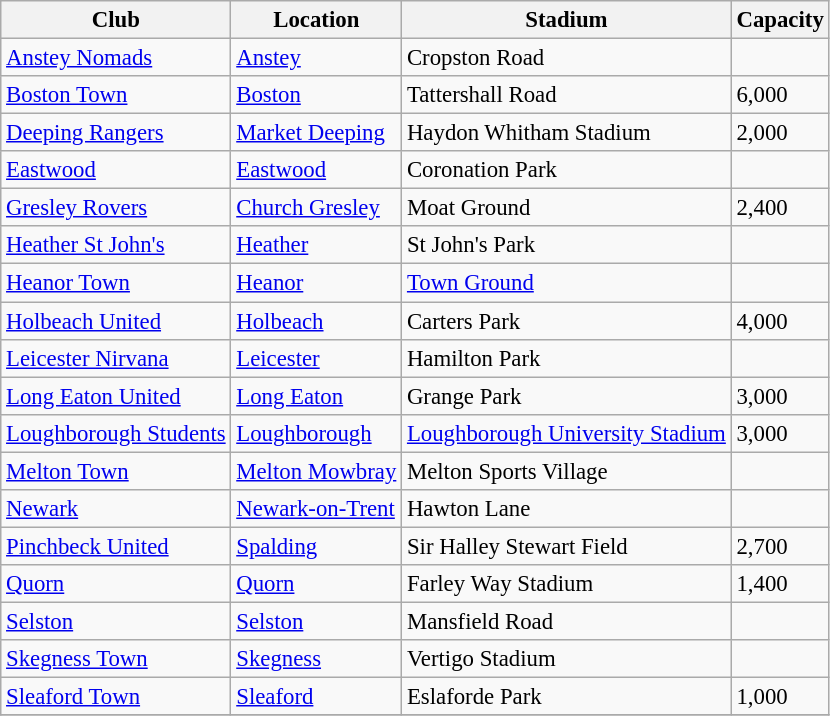<table class="wikitable sortable" style="font-size:95%">
<tr>
<th>Club</th>
<th>Location</th>
<th>Stadium</th>
<th>Capacity</th>
</tr>
<tr>
<td><a href='#'>Anstey Nomads</a></td>
<td><a href='#'>Anstey</a></td>
<td>Cropston Road</td>
<td></td>
</tr>
<tr>
<td><a href='#'>Boston Town</a></td>
<td><a href='#'>Boston</a></td>
<td>Tattershall Road</td>
<td>6,000</td>
</tr>
<tr>
<td><a href='#'>Deeping Rangers</a></td>
<td><a href='#'>Market Deeping</a></td>
<td>Haydon Whitham Stadium</td>
<td>2,000</td>
</tr>
<tr>
<td><a href='#'>Eastwood</a></td>
<td><a href='#'>Eastwood</a></td>
<td>Coronation Park</td>
<td></td>
</tr>
<tr>
<td><a href='#'>Gresley Rovers</a></td>
<td><a href='#'>Church Gresley</a></td>
<td>Moat Ground</td>
<td>2,400</td>
</tr>
<tr>
<td><a href='#'>Heather St John's</a></td>
<td><a href='#'>Heather</a></td>
<td>St John's Park</td>
<td></td>
</tr>
<tr>
<td><a href='#'>Heanor Town</a></td>
<td><a href='#'>Heanor</a></td>
<td><a href='#'>Town Ground</a></td>
<td></td>
</tr>
<tr>
<td><a href='#'>Holbeach United</a></td>
<td><a href='#'>Holbeach</a></td>
<td>Carters Park</td>
<td>4,000</td>
</tr>
<tr>
<td><a href='#'>Leicester Nirvana</a></td>
<td><a href='#'>Leicester</a></td>
<td>Hamilton Park</td>
<td></td>
</tr>
<tr>
<td><a href='#'>Long Eaton United</a></td>
<td><a href='#'>Long Eaton</a></td>
<td>Grange Park</td>
<td>3,000</td>
</tr>
<tr>
<td><a href='#'>Loughborough Students</a></td>
<td><a href='#'>Loughborough</a></td>
<td><a href='#'>Loughborough University Stadium</a></td>
<td>3,000</td>
</tr>
<tr>
<td><a href='#'>Melton Town</a></td>
<td><a href='#'>Melton Mowbray</a></td>
<td>Melton Sports Village</td>
<td></td>
</tr>
<tr>
<td><a href='#'>Newark</a></td>
<td><a href='#'>Newark-on-Trent</a></td>
<td>Hawton Lane</td>
<td></td>
</tr>
<tr>
<td><a href='#'>Pinchbeck United</a></td>
<td><a href='#'>Spalding</a></td>
<td>Sir Halley Stewart Field</td>
<td>2,700</td>
</tr>
<tr>
<td><a href='#'>Quorn</a></td>
<td><a href='#'>Quorn</a></td>
<td>Farley Way Stadium</td>
<td>1,400</td>
</tr>
<tr>
<td><a href='#'>Selston</a></td>
<td><a href='#'>Selston</a></td>
<td>Mansfield Road</td>
<td></td>
</tr>
<tr>
<td><a href='#'>Skegness Town</a></td>
<td><a href='#'>Skegness</a></td>
<td>Vertigo Stadium</td>
<td></td>
</tr>
<tr>
<td><a href='#'>Sleaford Town</a></td>
<td><a href='#'>Sleaford</a></td>
<td>Eslaforde Park</td>
<td>1,000</td>
</tr>
<tr>
</tr>
</table>
